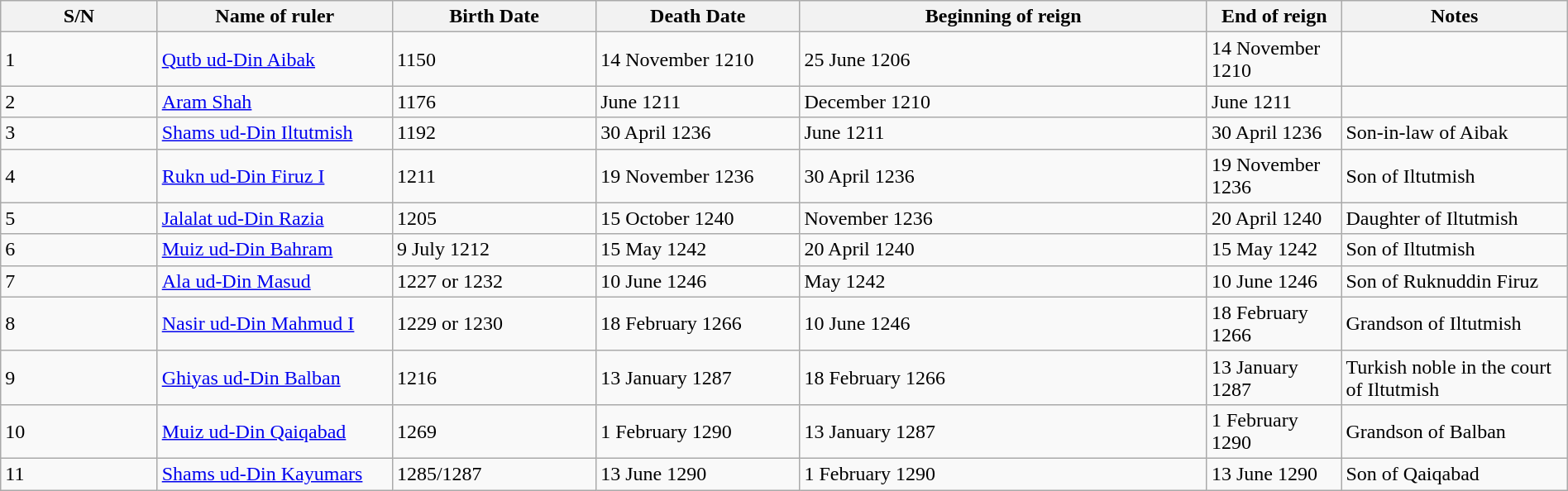<table class=wikitable width="100%">
<tr>
<th width="10%" bgcolor="#CEDFF2">S/N</th>
<th width="15%" bgcolor="#CEDFF2">Name of ruler</th>
<th width="13%" bgcolor="#CEDFF2">Birth Date</th>
<th width="13%" bgcolor="#CEDFF2">Death Date</th>
<th width="26%" bgcolor="#CEDFF2">Beginning of reign</th>
<th>End of reign</th>
<th>Notes</th>
</tr>
<tr>
<td>1</td>
<td><a href='#'>Qutb ud-Din Aibak</a></td>
<td>1150</td>
<td>14 November 1210</td>
<td>25 June 1206</td>
<td>14 November 1210</td>
<td></td>
</tr>
<tr>
<td>2</td>
<td><a href='#'>Aram Shah</a></td>
<td>1176</td>
<td>June 1211</td>
<td>December 1210</td>
<td>June 1211</td>
<td></td>
</tr>
<tr>
<td>3</td>
<td><a href='#'>Shams ud-Din Iltutmish</a></td>
<td>1192</td>
<td>30 April 1236</td>
<td>June 1211</td>
<td>30 April 1236</td>
<td>Son-in-law of Aibak</td>
</tr>
<tr>
<td>4</td>
<td><a href='#'>Rukn ud-Din Firuz I</a></td>
<td>1211</td>
<td>19 November 1236</td>
<td>30 April 1236</td>
<td>19 November 1236</td>
<td>Son of Iltutmish</td>
</tr>
<tr>
<td>5</td>
<td><a href='#'>Jalalat ud-Din Razia</a></td>
<td>1205</td>
<td>15 October 1240</td>
<td>November 1236</td>
<td>20 April 1240</td>
<td>Daughter of Iltutmish</td>
</tr>
<tr>
<td>6</td>
<td><a href='#'>Muiz ud-Din Bahram</a></td>
<td>9 July 1212</td>
<td>15 May 1242</td>
<td>20 April 1240</td>
<td>15 May 1242</td>
<td>Son of Iltutmish</td>
</tr>
<tr>
<td>7</td>
<td><a href='#'>Ala ud-Din Masud</a></td>
<td>1227 or 1232</td>
<td>10 June 1246</td>
<td>May 1242</td>
<td>10 June 1246</td>
<td>Son of Ruknuddin Firuz</td>
</tr>
<tr>
<td>8</td>
<td><a href='#'>Nasir ud-Din Mahmud I</a></td>
<td>1229 or 1230</td>
<td>18 February 1266</td>
<td>10 June 1246</td>
<td>18 February 1266</td>
<td>Grandson of Iltutmish</td>
</tr>
<tr>
<td>9</td>
<td><a href='#'>Ghiyas ud-Din Balban</a></td>
<td>1216</td>
<td>13 January 1287</td>
<td>18 February 1266</td>
<td>13 January 1287</td>
<td>Turkish noble in the court of Iltutmish</td>
</tr>
<tr>
<td>10</td>
<td><a href='#'>Muiz ud-Din Qaiqabad</a></td>
<td>1269</td>
<td>1 February 1290</td>
<td>13 January 1287</td>
<td>1 February 1290</td>
<td>Grandson of Balban</td>
</tr>
<tr>
<td>11</td>
<td><a href='#'>Shams ud-Din Kayumars</a></td>
<td>1285/1287</td>
<td>13 June 1290</td>
<td>1 February 1290</td>
<td>13 June 1290</td>
<td>Son of Qaiqabad</td>
</tr>
</table>
